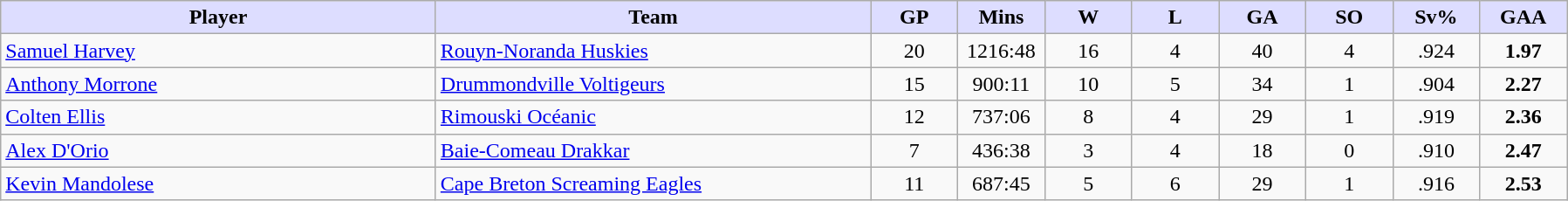<table class="wikitable" style="text-align:center">
<tr>
<th style="background:#ddf; width:25%;">Player</th>
<th style="background:#ddf; width:25%;">Team</th>
<th style="background:#ddf; width:5%;">GP</th>
<th style="background:#ddf; width:5%;">Mins</th>
<th style="background:#ddf; width:5%;">W</th>
<th style="background:#ddf; width:5%;">L</th>
<th style="background:#ddf; width:5%;">GA</th>
<th style="background:#ddf; width:5%;">SO</th>
<th style="background:#ddf; width:5%;">Sv%</th>
<th style="background:#ddf; width:5%;">GAA</th>
</tr>
<tr>
<td align=left><a href='#'>Samuel Harvey</a></td>
<td align=left><a href='#'>Rouyn-Noranda Huskies</a></td>
<td>20</td>
<td>1216:48</td>
<td>16</td>
<td>4</td>
<td>40</td>
<td>4</td>
<td>.924</td>
<td><strong>1.97</strong></td>
</tr>
<tr>
<td align=left><a href='#'>Anthony Morrone</a></td>
<td align=left><a href='#'>Drummondville Voltigeurs</a></td>
<td>15</td>
<td>900:11</td>
<td>10</td>
<td>5</td>
<td>34</td>
<td>1</td>
<td>.904</td>
<td><strong>2.27</strong></td>
</tr>
<tr>
<td align=left><a href='#'>Colten Ellis</a></td>
<td align=left><a href='#'>Rimouski Océanic</a></td>
<td>12</td>
<td>737:06</td>
<td>8</td>
<td>4</td>
<td>29</td>
<td>1</td>
<td>.919</td>
<td><strong>2.36</strong></td>
</tr>
<tr>
<td align=left><a href='#'>Alex D'Orio</a></td>
<td align=left><a href='#'>Baie-Comeau Drakkar</a></td>
<td>7</td>
<td>436:38</td>
<td>3</td>
<td>4</td>
<td>18</td>
<td>0</td>
<td>.910</td>
<td><strong>2.47</strong></td>
</tr>
<tr>
<td align=left><a href='#'>Kevin Mandolese</a></td>
<td align=left><a href='#'>Cape Breton Screaming Eagles</a></td>
<td>11</td>
<td>687:45</td>
<td>5</td>
<td>6</td>
<td>29</td>
<td>1</td>
<td>.916</td>
<td><strong>2.53</strong></td>
</tr>
</table>
